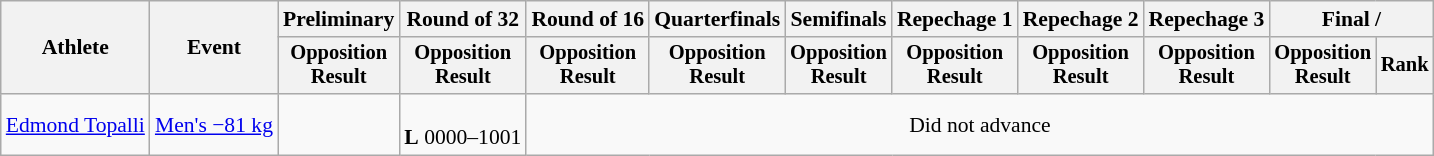<table class="wikitable" style="font-size:90%">
<tr>
<th rowspan="2">Athlete</th>
<th rowspan="2">Event</th>
<th>Preliminary</th>
<th>Round of 32</th>
<th>Round of 16</th>
<th>Quarterfinals</th>
<th>Semifinals</th>
<th>Repechage 1</th>
<th>Repechage 2</th>
<th>Repechage 3</th>
<th colspan=2>Final / </th>
</tr>
<tr style="font-size:95%">
<th>Opposition<br>Result</th>
<th>Opposition<br>Result</th>
<th>Opposition<br>Result</th>
<th>Opposition<br>Result</th>
<th>Opposition<br>Result</th>
<th>Opposition<br>Result</th>
<th>Opposition<br>Result</th>
<th>Opposition<br>Result</th>
<th>Opposition<br>Result</th>
<th>Rank</th>
</tr>
<tr align=center>
<td align=left><a href='#'>Edmond Topalli</a></td>
<td align=left><a href='#'>Men's −81 kg</a></td>
<td></td>
<td> <br> <strong>L</strong> 0000–1001</td>
<td colspan=8>Did not advance</td>
</tr>
</table>
